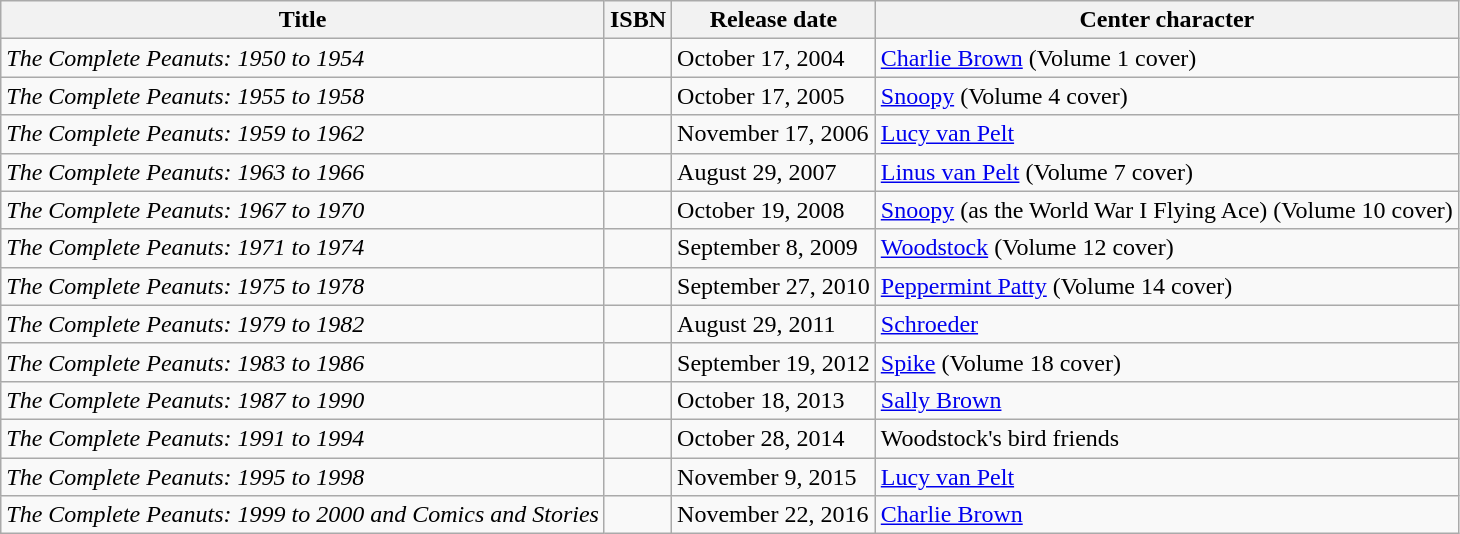<table class="wikitable">
<tr>
<th>Title</th>
<th>ISBN</th>
<th>Release date</th>
<th>Center character</th>
</tr>
<tr>
<td><em>The Complete Peanuts: 1950 to 1954</em></td>
<td></td>
<td>October 17, 2004</td>
<td><a href='#'>Charlie Brown</a> (Volume 1 cover)</td>
</tr>
<tr>
<td><em>The Complete Peanuts: 1955 to 1958</em></td>
<td></td>
<td>October 17, 2005</td>
<td><a href='#'>Snoopy</a> (Volume 4 cover)</td>
</tr>
<tr>
<td><em>The Complete Peanuts: 1959 to 1962</em></td>
<td></td>
<td>November 17, 2006</td>
<td><a href='#'>Lucy van Pelt</a></td>
</tr>
<tr>
<td><em>The Complete Peanuts: 1963 to 1966</em></td>
<td></td>
<td>August 29, 2007</td>
<td><a href='#'>Linus van Pelt</a> (Volume 7 cover)</td>
</tr>
<tr>
<td><em>The Complete Peanuts: 1967 to 1970</em></td>
<td></td>
<td>October 19, 2008</td>
<td><a href='#'>Snoopy</a> (as the World War I Flying Ace) (Volume 10 cover)</td>
</tr>
<tr>
<td><em>The Complete Peanuts: 1971 to 1974</em></td>
<td></td>
<td>September 8, 2009</td>
<td><a href='#'>Woodstock</a> (Volume 12 cover)</td>
</tr>
<tr>
<td><em>The Complete Peanuts: 1975 to 1978</em></td>
<td></td>
<td>September 27, 2010</td>
<td><a href='#'>Peppermint Patty</a> (Volume 14 cover)</td>
</tr>
<tr>
<td><em>The Complete Peanuts: 1979 to 1982</em></td>
<td></td>
<td>August 29, 2011</td>
<td><a href='#'>Schroeder</a></td>
</tr>
<tr>
<td><em>The Complete Peanuts: 1983 to 1986</em></td>
<td></td>
<td>September 19, 2012</td>
<td><a href='#'>Spike</a> (Volume 18 cover)</td>
</tr>
<tr>
<td><em>The Complete Peanuts: 1987 to 1990</em></td>
<td></td>
<td>October 18, 2013</td>
<td><a href='#'>Sally Brown</a></td>
</tr>
<tr>
<td><em>The Complete Peanuts: 1991 to 1994</em></td>
<td></td>
<td>October 28, 2014</td>
<td>Woodstock's bird friends</td>
</tr>
<tr>
<td><em>The Complete Peanuts: 1995 to 1998</em></td>
<td></td>
<td>November 9, 2015</td>
<td><a href='#'>Lucy van Pelt</a></td>
</tr>
<tr>
<td><em>The Complete Peanuts: 1999 to 2000 and Comics and Stories</em></td>
<td></td>
<td>November 22, 2016</td>
<td><a href='#'>Charlie Brown</a></td>
</tr>
</table>
